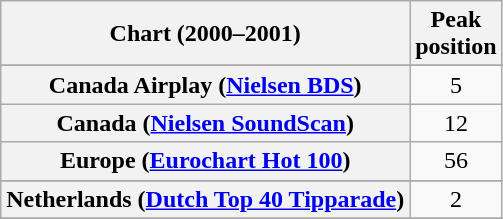<table class="wikitable sortable plainrowheaders" style="text-align:center">
<tr>
<th scope="col">Chart (2000–2001)</th>
<th scope="col">Peak<br>position</th>
</tr>
<tr>
</tr>
<tr>
</tr>
<tr>
<th scope="row">Canada Airplay (<a href='#'>Nielsen BDS</a>)</th>
<td>5</td>
</tr>
<tr>
<th scope="row">Canada (<a href='#'>Nielsen SoundScan</a>)</th>
<td>12</td>
</tr>
<tr>
<th scope="row">Europe (<a href='#'>Eurochart Hot 100</a>)</th>
<td>56</td>
</tr>
<tr>
</tr>
<tr>
</tr>
<tr>
<th scope="row">Netherlands (<a href='#'>Dutch Top 40 Tipparade</a>)</th>
<td>2</td>
</tr>
<tr>
</tr>
<tr>
</tr>
<tr>
</tr>
<tr>
</tr>
<tr>
</tr>
<tr>
</tr>
<tr>
</tr>
<tr>
</tr>
<tr>
</tr>
<tr>
</tr>
<tr>
</tr>
<tr>
</tr>
<tr>
</tr>
</table>
